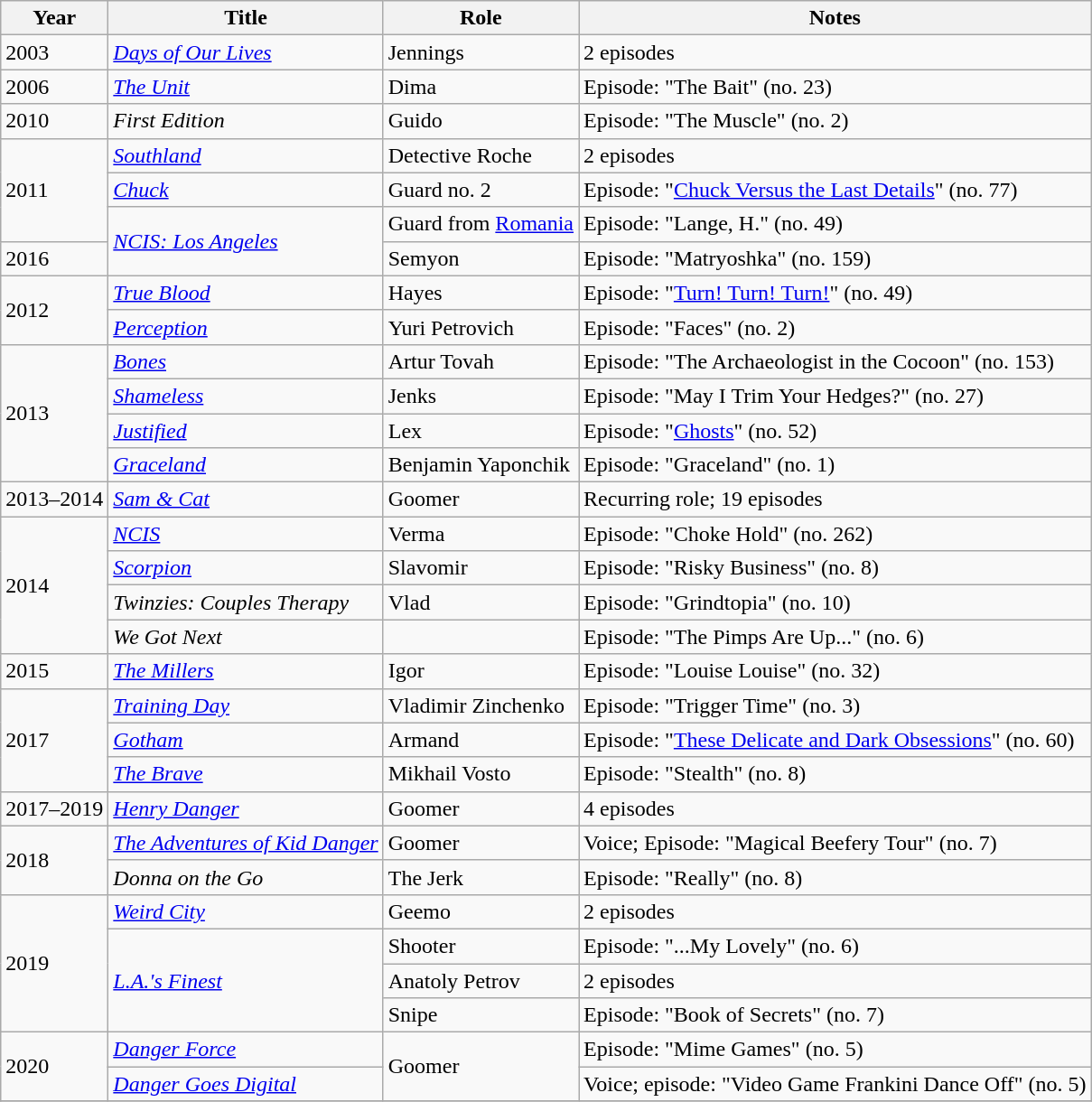<table class="wikitable plainrowheaders sortable">
<tr>
<th scope="col">Year</th>
<th scope="col">Title</th>
<th scope="col">Role</th>
<th scope="col" class="unsortable">Notes</th>
</tr>
<tr>
<td>2003</td>
<td><em><a href='#'>Days of Our Lives</a></em></td>
<td>Jennings</td>
<td>2 episodes</td>
</tr>
<tr>
<td>2006</td>
<td><em><a href='#'>The Unit</a></em></td>
<td>Dima</td>
<td>Episode: "The Bait" (no. 23)</td>
</tr>
<tr>
<td>2010</td>
<td><em>First Edition</em></td>
<td>Guido</td>
<td>Episode: "The Muscle" (no. 2)</td>
</tr>
<tr>
<td rowspan=3>2011</td>
<td><em><a href='#'>Southland</a></em></td>
<td>Detective Roche</td>
<td>2 episodes</td>
</tr>
<tr>
<td><em><a href='#'>Chuck</a></em></td>
<td>Guard no. 2</td>
<td>Episode: "<a href='#'>Chuck Versus the Last Details</a>" (no. 77)</td>
</tr>
<tr>
<td rowspan=2><em><a href='#'>NCIS: Los Angeles</a></em></td>
<td>Guard from <a href='#'>Romania</a></td>
<td>Episode: "Lange, H." (no. 49)</td>
</tr>
<tr>
<td>2016</td>
<td>Semyon</td>
<td>Episode: "Matryoshka" (no. 159)</td>
</tr>
<tr>
<td rowspan=2>2012</td>
<td><em><a href='#'>True Blood</a></em></td>
<td>Hayes</td>
<td>Episode: "<a href='#'>Turn! Turn! Turn!</a>" (no. 49)</td>
</tr>
<tr>
<td><em><a href='#'>Perception</a></em></td>
<td>Yuri Petrovich</td>
<td>Episode: "Faces" (no. 2)</td>
</tr>
<tr>
<td rowspan=4>2013</td>
<td><em><a href='#'>Bones</a></em></td>
<td>Artur Tovah</td>
<td>Episode: "The Archaeologist in the Cocoon" (no. 153)</td>
</tr>
<tr>
<td><em><a href='#'>Shameless</a></em></td>
<td>Jenks</td>
<td>Episode: "May I Trim Your Hedges?" (no. 27)</td>
</tr>
<tr>
<td><em><a href='#'>Justified</a></em></td>
<td>Lex</td>
<td>Episode: "<a href='#'>Ghosts</a>" (no. 52)</td>
</tr>
<tr>
<td><em><a href='#'>Graceland</a></em></td>
<td>Benjamin Yaponchik</td>
<td>Episode: "Graceland" (no. 1)</td>
</tr>
<tr>
<td>2013–2014</td>
<td><em><a href='#'>Sam & Cat</a></em></td>
<td>Goomer</td>
<td>Recurring role; 19 episodes</td>
</tr>
<tr>
<td rowspan=4>2014</td>
<td><em><a href='#'>NCIS</a></em></td>
<td>Verma</td>
<td>Episode: "Choke Hold" (no. 262)</td>
</tr>
<tr>
<td><em><a href='#'>Scorpion</a></em></td>
<td>Slavomir</td>
<td>Episode: "Risky Business" (no. 8)</td>
</tr>
<tr>
<td><em>Twinzies: Couples Therapy</em></td>
<td>Vlad</td>
<td>Episode: "Grindtopia" (no. 10)</td>
</tr>
<tr>
<td><em>We Got Next</em></td>
<td></td>
<td>Episode: "The Pimps Are Up..." (no. 6)</td>
</tr>
<tr>
<td>2015</td>
<td><em><a href='#'>The Millers</a></em></td>
<td>Igor</td>
<td>Episode: "Louise Louise" (no. 32)</td>
</tr>
<tr>
<td rowspan=3>2017</td>
<td><em><a href='#'>Training Day</a></em></td>
<td>Vladimir Zinchenko</td>
<td>Episode: "Trigger Time" (no. 3)</td>
</tr>
<tr>
<td><em><a href='#'>Gotham</a></em></td>
<td>Armand</td>
<td>Episode: "<a href='#'>These Delicate and Dark Obsessions</a>" (no. 60)</td>
</tr>
<tr>
<td><em><a href='#'>The Brave</a></em></td>
<td>Mikhail Vosto</td>
<td>Episode: "Stealth" (no. 8)</td>
</tr>
<tr>
<td>2017–2019</td>
<td><em><a href='#'>Henry Danger</a></em></td>
<td>Goomer</td>
<td>4 episodes</td>
</tr>
<tr>
<td rowspan=2>2018</td>
<td><em><a href='#'>The Adventures of Kid Danger</a></em></td>
<td>Goomer</td>
<td>Voice; Episode: "Magical Beefery Tour" (no. 7)</td>
</tr>
<tr>
<td><em>Donna on the Go</em></td>
<td>The Jerk</td>
<td>Episode: "Really" (no. 8)</td>
</tr>
<tr>
<td rowspan=4>2019</td>
<td><em><a href='#'>Weird City</a></em></td>
<td>Geemo</td>
<td>2 episodes</td>
</tr>
<tr>
<td rowspan=3><em><a href='#'>L.A.'s Finest</a></em></td>
<td>Shooter</td>
<td>Episode: "...My Lovely" (no. 6)</td>
</tr>
<tr>
<td>Anatoly Petrov</td>
<td>2 episodes</td>
</tr>
<tr>
<td>Snipe</td>
<td>Episode: "Book of Secrets" (no. 7)</td>
</tr>
<tr>
<td rowspan=2>2020</td>
<td><em><a href='#'>Danger Force</a></em></td>
<td rowspan=2>Goomer</td>
<td>Episode: "Mime Games" (no. 5)</td>
</tr>
<tr>
<td><em><a href='#'>Danger Goes Digital</a></em></td>
<td>Voice; episode: "Video Game Frankini Dance Off" (no. 5)</td>
</tr>
<tr>
</tr>
</table>
